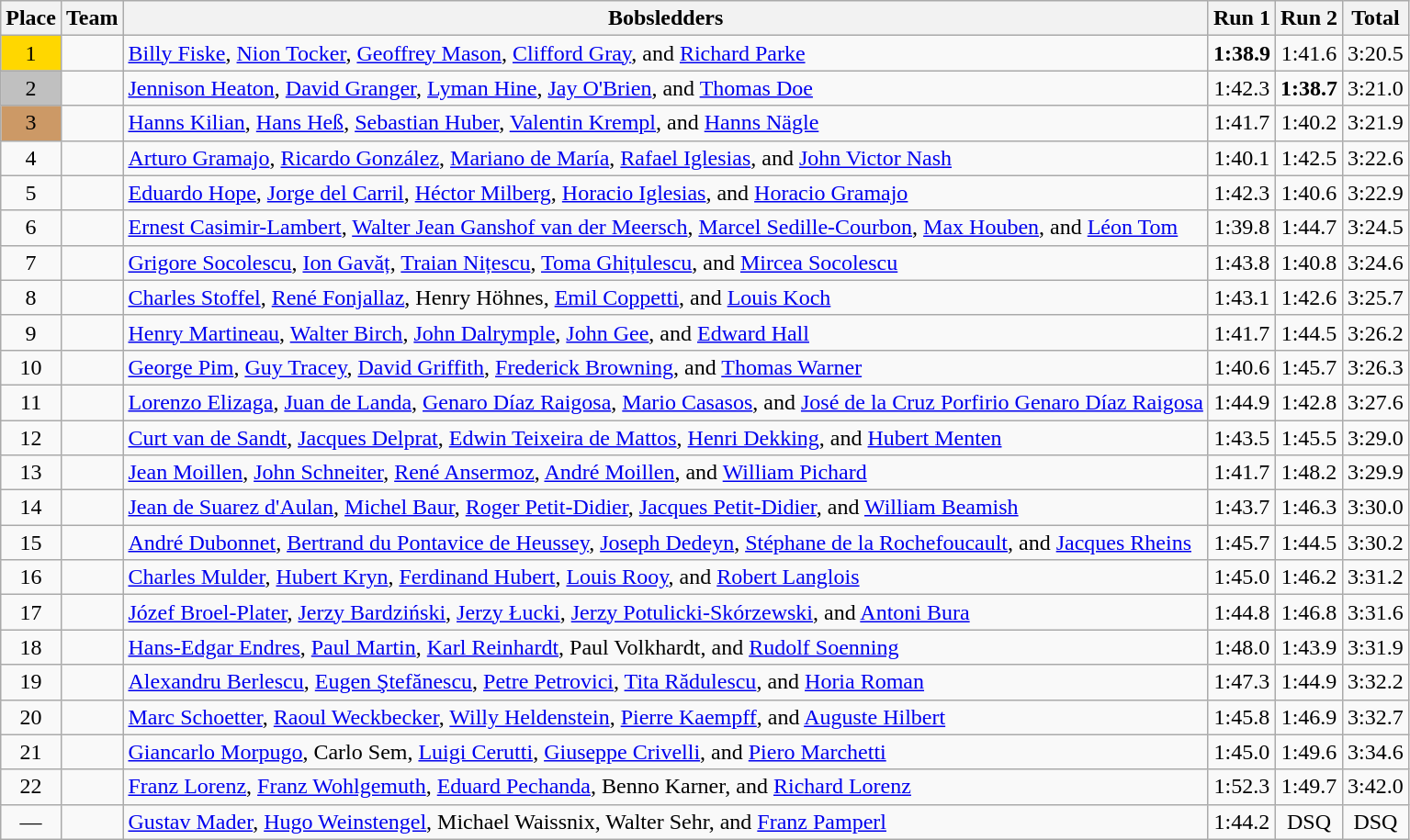<table class="wikitable" style="text-align:center">
<tr>
<th>Place</th>
<th>Team</th>
<th>Bobsledders</th>
<th>Run 1</th>
<th>Run 2</th>
<th>Total</th>
</tr>
<tr>
<td bgcolor=gold>1</td>
<td align=left></td>
<td align=left><a href='#'>Billy Fiske</a>, <a href='#'>Nion Tocker</a>, <a href='#'>Geoffrey Mason</a>, <a href='#'>Clifford Gray</a>, and <a href='#'>Richard Parke</a></td>
<td><strong>1:38.9</strong></td>
<td>1:41.6</td>
<td>3:20.5</td>
</tr>
<tr>
<td bgcolor=silver>2</td>
<td align=left></td>
<td align=left><a href='#'>Jennison Heaton</a>, <a href='#'>David Granger</a>, <a href='#'>Lyman Hine</a>, <a href='#'>Jay O'Brien</a>, and <a href='#'>Thomas Doe</a></td>
<td>1:42.3</td>
<td><strong>1:38.7</strong></td>
<td>3:21.0</td>
</tr>
<tr>
<td bgcolor=cc9966>3</td>
<td align=left></td>
<td align=left><a href='#'>Hanns Kilian</a>, <a href='#'>Hans Heß</a>, <a href='#'>Sebastian Huber</a>, <a href='#'>Valentin Krempl</a>, and <a href='#'>Hanns Nägle</a></td>
<td>1:41.7</td>
<td>1:40.2</td>
<td>3:21.9</td>
</tr>
<tr>
<td>4</td>
<td align=left></td>
<td align=left><a href='#'>Arturo Gramajo</a>, <a href='#'>Ricardo González</a>, <a href='#'>Mariano de María</a>, <a href='#'>Rafael Iglesias</a>, and <a href='#'>John Victor Nash</a></td>
<td>1:40.1</td>
<td>1:42.5</td>
<td>3:22.6</td>
</tr>
<tr>
<td>5</td>
<td align=left></td>
<td align=left><a href='#'>Eduardo Hope</a>, <a href='#'>Jorge del Carril</a>, <a href='#'>Héctor Milberg</a>, <a href='#'>Horacio Iglesias</a>, and <a href='#'>Horacio Gramajo</a></td>
<td>1:42.3</td>
<td>1:40.6</td>
<td>3:22.9</td>
</tr>
<tr>
<td>6</td>
<td align=left></td>
<td align=left><a href='#'>Ernest Casimir-Lambert</a>, <a href='#'>Walter Jean Ganshof van der Meersch</a>, <a href='#'>Marcel Sedille-Courbon</a>, <a href='#'>Max Houben</a>, and <a href='#'>Léon Tom</a></td>
<td>1:39.8</td>
<td>1:44.7</td>
<td>3:24.5</td>
</tr>
<tr>
<td>7</td>
<td align=left></td>
<td align=left><a href='#'>Grigore Socolescu</a>, <a href='#'>Ion Gavăț</a>, <a href='#'>Traian Nițescu</a>, <a href='#'>Toma Ghițulescu</a>, and <a href='#'>Mircea Socolescu</a></td>
<td>1:43.8</td>
<td>1:40.8</td>
<td>3:24.6</td>
</tr>
<tr>
<td>8</td>
<td align=left></td>
<td align=left><a href='#'>Charles Stoffel</a>, <a href='#'>René Fonjallaz</a>, Henry Höhnes, <a href='#'>Emil Coppetti</a>, and <a href='#'>Louis Koch</a></td>
<td>1:43.1</td>
<td>1:42.6</td>
<td>3:25.7</td>
</tr>
<tr>
<td>9</td>
<td align=left></td>
<td align=left><a href='#'>Henry Martineau</a>, <a href='#'>Walter Birch</a>, <a href='#'>John Dalrymple</a>, <a href='#'>John Gee</a>, and <a href='#'>Edward Hall</a></td>
<td>1:41.7</td>
<td>1:44.5</td>
<td>3:26.2</td>
</tr>
<tr>
<td>10</td>
<td align=left></td>
<td align=left><a href='#'>George Pim</a>, <a href='#'>Guy Tracey</a>, <a href='#'>David Griffith</a>, <a href='#'>Frederick Browning</a>, and <a href='#'>Thomas Warner</a></td>
<td>1:40.6</td>
<td>1:45.7</td>
<td>3:26.3</td>
</tr>
<tr>
<td>11</td>
<td align=left></td>
<td align=left><a href='#'>Lorenzo Elizaga</a>, <a href='#'>Juan de Landa</a>, <a href='#'>Genaro Díaz Raigosa</a>, <a href='#'>Mario Casasos</a>, and <a href='#'>José de la Cruz Porfirio Genaro Díaz Raigosa</a></td>
<td>1:44.9</td>
<td>1:42.8</td>
<td>3:27.6</td>
</tr>
<tr>
<td>12</td>
<td align=left></td>
<td align=left><a href='#'>Curt van de Sandt</a>, <a href='#'>Jacques Delprat</a>, <a href='#'>Edwin Teixeira de Mattos</a>, <a href='#'>Henri Dekking</a>, and <a href='#'>Hubert Menten</a></td>
<td>1:43.5</td>
<td>1:45.5</td>
<td>3:29.0</td>
</tr>
<tr>
<td>13</td>
<td align=left></td>
<td align=left><a href='#'>Jean Moillen</a>, <a href='#'>John Schneiter</a>, <a href='#'>René Ansermoz</a>, <a href='#'>André Moillen</a>, and <a href='#'>William Pichard</a></td>
<td>1:41.7</td>
<td>1:48.2</td>
<td>3:29.9</td>
</tr>
<tr>
<td>14</td>
<td align=left></td>
<td align=left><a href='#'>Jean de Suarez d'Aulan</a>, <a href='#'>Michel Baur</a>, <a href='#'>Roger Petit-Didier</a>, <a href='#'>Jacques Petit-Didier</a>, and <a href='#'>William Beamish</a></td>
<td>1:43.7</td>
<td>1:46.3</td>
<td>3:30.0</td>
</tr>
<tr>
<td>15</td>
<td align=left></td>
<td align=left><a href='#'>André Dubonnet</a>, <a href='#'>Bertrand du Pontavice de Heussey</a>, <a href='#'>Joseph Dedeyn</a>, <a href='#'>Stéphane de la Rochefoucault</a>, and <a href='#'>Jacques Rheins</a></td>
<td>1:45.7</td>
<td>1:44.5</td>
<td>3:30.2</td>
</tr>
<tr>
<td>16</td>
<td align=left></td>
<td align=left><a href='#'>Charles Mulder</a>, <a href='#'>Hubert Kryn</a>, <a href='#'>Ferdinand Hubert</a>, <a href='#'>Louis Rooy</a>, and <a href='#'>Robert Langlois</a></td>
<td>1:45.0</td>
<td>1:46.2</td>
<td>3:31.2</td>
</tr>
<tr>
<td>17</td>
<td align=left></td>
<td align=left><a href='#'>Józef Broel-Plater</a>, <a href='#'>Jerzy Bardziński</a>, <a href='#'>Jerzy Łucki</a>, <a href='#'>Jerzy Potulicki-Skórzewski</a>, and <a href='#'>Antoni Bura</a></td>
<td>1:44.8</td>
<td>1:46.8</td>
<td>3:31.6</td>
</tr>
<tr>
<td>18</td>
<td align=left></td>
<td align=left><a href='#'>Hans-Edgar Endres</a>, <a href='#'>Paul Martin</a>, <a href='#'>Karl Reinhardt</a>, Paul Volkhardt, and <a href='#'>Rudolf Soenning</a></td>
<td>1:48.0</td>
<td>1:43.9</td>
<td>3:31.9</td>
</tr>
<tr>
<td>19</td>
<td align=left></td>
<td align=left><a href='#'>Alexandru Berlescu</a>, <a href='#'>Eugen Ştefănescu</a>, <a href='#'>Petre Petrovici</a>, <a href='#'>Tita Rădulescu</a>, and <a href='#'>Horia Roman</a></td>
<td>1:47.3</td>
<td>1:44.9</td>
<td>3:32.2</td>
</tr>
<tr>
<td>20</td>
<td align=left></td>
<td align=left><a href='#'>Marc Schoetter</a>, <a href='#'>Raoul Weckbecker</a>, <a href='#'>Willy Heldenstein</a>, <a href='#'>Pierre Kaempff</a>, and <a href='#'>Auguste Hilbert</a></td>
<td>1:45.8</td>
<td>1:46.9</td>
<td>3:32.7</td>
</tr>
<tr>
<td>21</td>
<td align=left></td>
<td align=left><a href='#'>Giancarlo Morpugo</a>, Carlo Sem, <a href='#'>Luigi Cerutti</a>, <a href='#'>Giuseppe Crivelli</a>, and <a href='#'>Piero Marchetti</a></td>
<td>1:45.0</td>
<td>1:49.6</td>
<td>3:34.6</td>
</tr>
<tr>
<td>22</td>
<td align=left></td>
<td align=left><a href='#'>Franz Lorenz</a>, <a href='#'>Franz Wohlgemuth</a>, <a href='#'>Eduard Pechanda</a>, Benno Karner, and <a href='#'>Richard Lorenz</a></td>
<td>1:52.3</td>
<td>1:49.7</td>
<td>3:42.0</td>
</tr>
<tr>
<td>—</td>
<td align=left></td>
<td align=left><a href='#'>Gustav Mader</a>, <a href='#'>Hugo Weinstengel</a>, Michael Waissnix, Walter Sehr, and <a href='#'>Franz Pamperl</a></td>
<td>1:44.2</td>
<td>DSQ</td>
<td>DSQ</td>
</tr>
</table>
